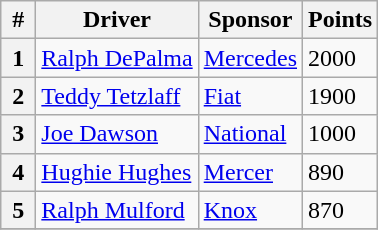<table class="wikitable">
<tr>
<th> # </th>
<th>Driver</th>
<th>Sponsor</th>
<th>Points</th>
</tr>
<tr>
<th>1</th>
<td><a href='#'>Ralph DePalma</a></td>
<td><a href='#'>Mercedes</a></td>
<td>2000</td>
</tr>
<tr>
<th>2</th>
<td><a href='#'>Teddy Tetzlaff</a></td>
<td><a href='#'>Fiat</a></td>
<td>1900</td>
</tr>
<tr>
<th>3</th>
<td><a href='#'>Joe Dawson</a></td>
<td><a href='#'>National</a></td>
<td>1000</td>
</tr>
<tr>
<th>4</th>
<td><a href='#'>Hughie Hughes</a></td>
<td><a href='#'>Mercer</a></td>
<td>890</td>
</tr>
<tr>
<th>5</th>
<td><a href='#'>Ralph Mulford</a></td>
<td><a href='#'>Knox</a></td>
<td>870</td>
</tr>
<tr>
</tr>
</table>
